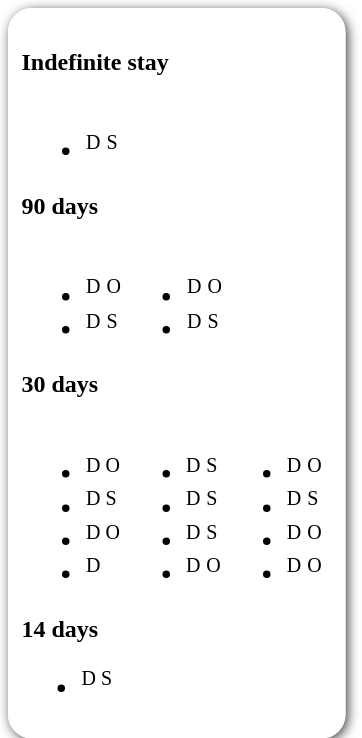<table style=" border-radius:1em; box-shadow: 0.1em 0.1em 0.5em rgba(0,0,0,0.75); border: 1px solid white; padding: 5px;">
<tr style="vertical-align:top;">
<td><br><strong>Indefinite stay</strong><table>
<tr>
<td><br><ul><li><sup>D</sup> <sup>S</sup></li></ul></td>
<td></td>
</tr>
</table>
<strong>90 days</strong><table>
<tr>
<td><br><ul><li><sup>D</sup> <sup>O</sup></li><li><sup>D</sup> <sup>S</sup></li></ul></td>
<td valign="top"><br><ul><li><sup>D</sup> <sup>O</sup></li><li><sup>D</sup> <sup>S</sup></li></ul></td>
<td></td>
</tr>
</table>
<strong>30 days</strong><table>
<tr>
<td><br><ul><li><sup>D O</sup></li><li><sup>D S</sup></li><li><sup>D O</sup></li><li><sup>D</sup></li></ul></td>
<td valign="top"><br><ul><li><sup>D</sup> <sup>S</sup></li><li><sup>D</sup> <sup>S</sup></li><li><sup>D</sup> <sup>S</sup></li><li><sup>D</sup> <sup>O</sup></li></ul></td>
<td valign="top"><br><ul><li><sup>D</sup> <sup>O</sup></li><li><sup>D</sup> <sup>S</sup></li><li><sup>D</sup> <sup>O</sup></li><li><sup>D</sup> <sup>O</sup></li></ul></td>
<td></td>
</tr>
</table>
<strong>14 days</strong><ul><li><sup>D S</sup></li></ul></td>
</tr>
</table>
